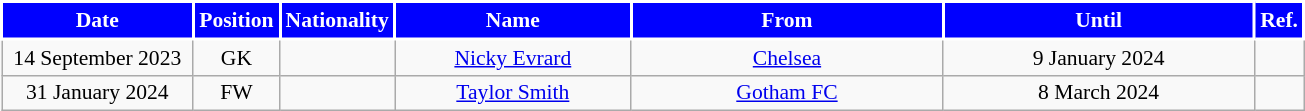<table class="wikitable" style="text-align:center; font-size:90%; ">
<tr>
<th style="background:#0000FF;color:white;border:2px solid #ffffff; width:120px;">Date</th>
<th style="background:#0000FF;color:white;border:2px solid #ffffff; width:50px;">Position</th>
<th style="background:#0000FF;color:white;border:2px solid #ffffff; width:50px;">Nationality</th>
<th style="background:#0000FF;color:white;border:2px solid #ffffff; width:150px;">Name</th>
<th style="background:#0000FF;color:white;border:2px solid #ffffff; width:200px;">From</th>
<th style="background:#0000FF;color:white;border:2px solid #ffffff; width:200px;">Until</th>
<th style="background:#0000FF;color:white;border:2px solid #ffffff; width:25px;">Ref.</th>
</tr>
<tr>
<td>14 September 2023</td>
<td>GK</td>
<td></td>
<td><a href='#'>Nicky Evrard</a></td>
<td> <a href='#'>Chelsea</a></td>
<td>9 January 2024</td>
<td></td>
</tr>
<tr>
<td>31 January 2024</td>
<td>FW</td>
<td></td>
<td><a href='#'>Taylor Smith</a></td>
<td> <a href='#'>Gotham FC</a></td>
<td>8 March 2024</td>
<td></td>
</tr>
</table>
